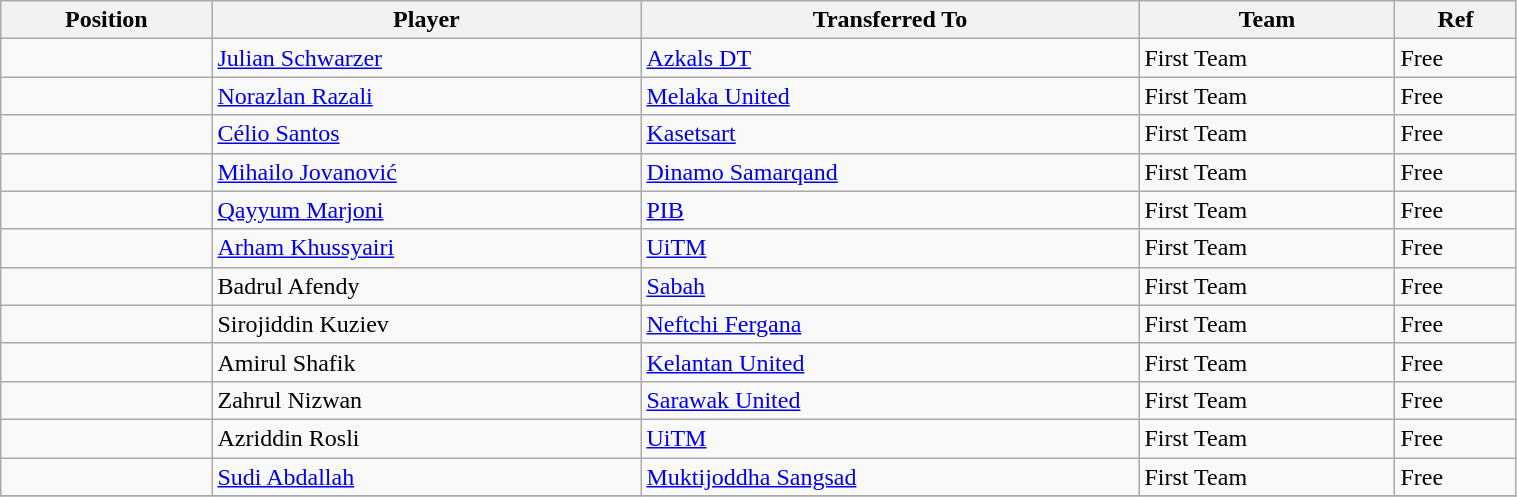<table class="wikitable sortable" style="width:80%; text-align:center; font-size:100%; text-align:left;">
<tr>
<th>Position</th>
<th>Player</th>
<th>Transferred To</th>
<th>Team</th>
<th>Ref</th>
</tr>
<tr>
<td></td>
<td> <a href='#'>Julian Schwarzer</a></td>
<td> <a href='#'>Azkals DT</a></td>
<td>First Team</td>
<td>Free </td>
</tr>
<tr>
<td></td>
<td> <a href='#'>Norazlan Razali</a></td>
<td> <a href='#'>Melaka United</a></td>
<td>First Team</td>
<td>Free</td>
</tr>
<tr>
<td></td>
<td> <a href='#'>Célio Santos</a></td>
<td> <a href='#'>Kasetsart</a></td>
<td>First Team</td>
<td>Free </td>
</tr>
<tr>
<td></td>
<td> <a href='#'>Mihailo Jovanović</a></td>
<td> <a href='#'>Dinamo Samarqand</a></td>
<td>First Team</td>
<td>Free </td>
</tr>
<tr>
<td></td>
<td> <a href='#'>Qayyum Marjoni</a></td>
<td> <a href='#'>PIB</a></td>
<td>First Team</td>
<td>Free</td>
</tr>
<tr>
<td></td>
<td> <a href='#'>Arham Khussyairi</a></td>
<td> <a href='#'>UiTM</a></td>
<td>First Team</td>
<td>Free </td>
</tr>
<tr>
<td></td>
<td> Badrul Afendy</td>
<td> <a href='#'>Sabah</a></td>
<td>First Team</td>
<td>Free</td>
</tr>
<tr>
<td></td>
<td> Sirojiddin Kuziev</td>
<td> <a href='#'>Neftchi Fergana</a></td>
<td>First Team</td>
<td>Free </td>
</tr>
<tr>
<td></td>
<td> Amirul Shafik</td>
<td> <a href='#'>Kelantan United</a></td>
<td>First Team</td>
<td>Free</td>
</tr>
<tr>
<td></td>
<td> Zahrul Nizwan</td>
<td> <a href='#'>Sarawak United</a></td>
<td>First Team</td>
<td>Free</td>
</tr>
<tr>
<td></td>
<td> Azriddin Rosli</td>
<td> <a href='#'>UiTM</a></td>
<td>First Team</td>
<td>Free</td>
</tr>
<tr>
<td></td>
<td> <a href='#'>Sudi Abdallah</a></td>
<td> <a href='#'>Muktijoddha Sangsad</a></td>
<td>First Team</td>
<td>Free</td>
</tr>
<tr>
</tr>
</table>
